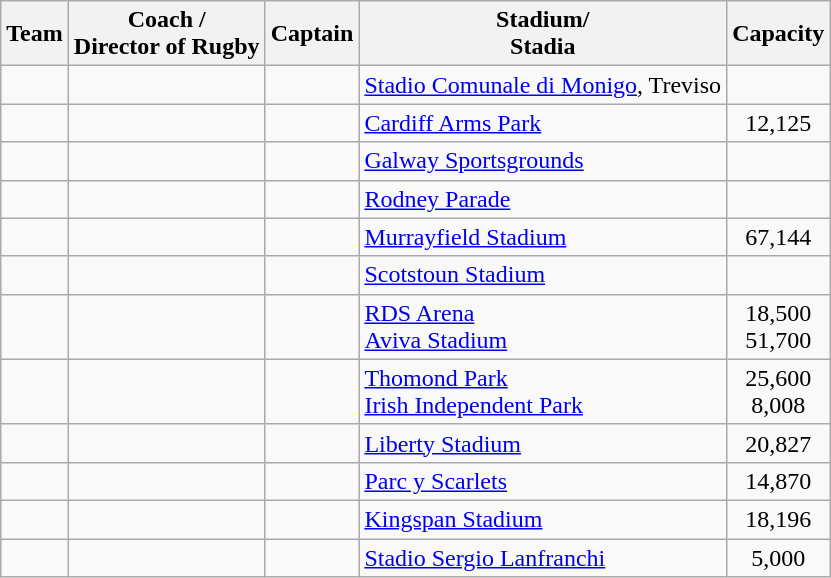<table class="wikitable sortable">
<tr>
<th>Team</th>
<th>Coach /<br>Director of Rugby</th>
<th>Captain</th>
<th>Stadium/<br>Stadia</th>
<th>Capacity</th>
</tr>
<tr>
<td></td>
<td></td>
<td></td>
<td><a href='#'>Stadio Comunale di Monigo</a>, Treviso</td>
<td style="text-align:center;"></td>
</tr>
<tr>
<td></td>
<td></td>
<td></td>
<td><a href='#'>Cardiff Arms Park</a></td>
<td style="text-align:center;">12,125</td>
</tr>
<tr>
<td></td>
<td></td>
<td></td>
<td><a href='#'>Galway Sportsgrounds</a></td>
<td style="text-align:center;"></td>
</tr>
<tr>
<td></td>
<td></td>
<td></td>
<td><a href='#'>Rodney Parade</a></td>
<td style="text-align:center;"></td>
</tr>
<tr>
<td></td>
<td></td>
<td></td>
<td><a href='#'>Murrayfield Stadium</a></td>
<td style="text-align:center;">67,144</td>
</tr>
<tr>
<td></td>
<td></td>
<td> <br> </td>
<td><a href='#'>Scotstoun Stadium</a></td>
<td style="text-align:center;"></td>
</tr>
<tr>
<td></td>
<td></td>
<td></td>
<td><a href='#'>RDS Arena</a><br><a href='#'>Aviva Stadium</a></td>
<td style="text-align:center;">18,500<br>51,700</td>
</tr>
<tr>
<td></td>
<td></td>
<td></td>
<td><a href='#'>Thomond Park</a><br><a href='#'>Irish Independent Park</a></td>
<td style="text-align:center;">25,600<br>8,008</td>
</tr>
<tr>
<td></td>
<td></td>
<td></td>
<td><a href='#'>Liberty Stadium</a></td>
<td style="text-align:center;">20,827</td>
</tr>
<tr>
<td></td>
<td></td>
<td></td>
<td><a href='#'>Parc y Scarlets</a></td>
<td style="text-align:center;">14,870</td>
</tr>
<tr>
<td></td>
<td></td>
<td></td>
<td><a href='#'>Kingspan Stadium</a></td>
<td style="text-align:center;">18,196</td>
</tr>
<tr>
<td></td>
<td></td>
<td></td>
<td><a href='#'>Stadio Sergio Lanfranchi</a></td>
<td style="text-align:center;">5,000</td>
</tr>
</table>
